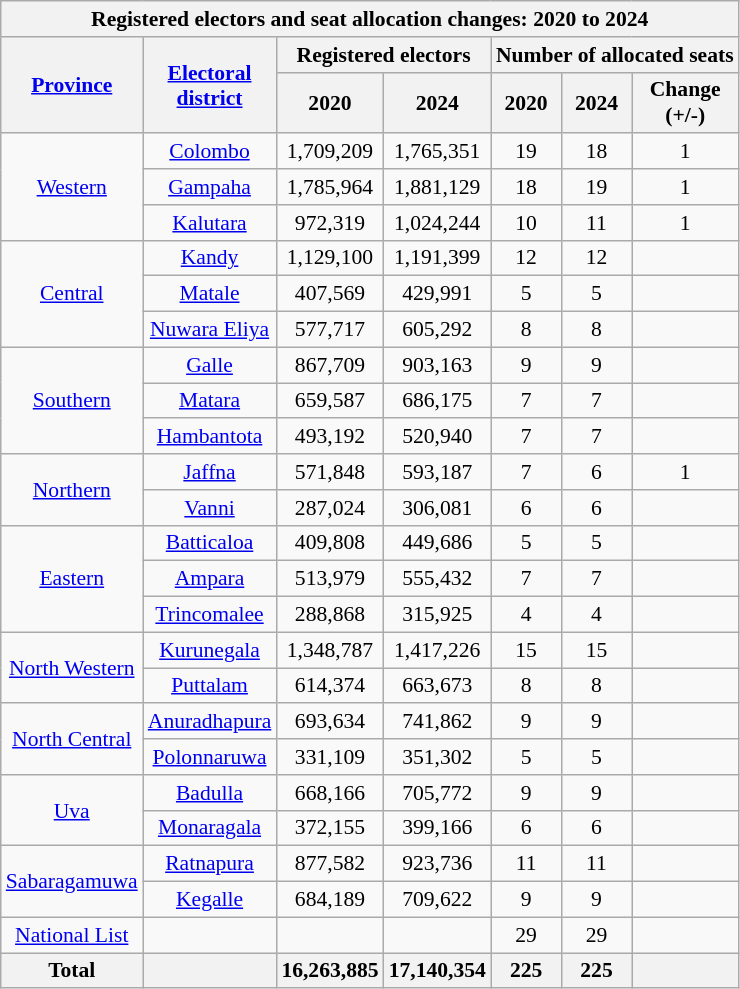<table class="wikitable sortable sticky-header-multi mw-collapsible" style="font-size:90%; text-align:center">
<tr>
<th colspan=7>Registered electors and seat allocation changes: 2020 to 2024</th>
</tr>
<tr>
<th rowspan="2"><a href='#'>Province</a></th>
<th rowspan="2"><a href='#'>Electoral <br> district</a></th>
<th colspan="2">Registered electors</th>
<th colspan="3">Number of allocated seats</th>
</tr>
<tr>
<th>2020</th>
<th>2024</th>
<th>2020</th>
<th>2024</th>
<th>Change <br> (+/-)</th>
</tr>
<tr>
<td rowspan="3"><a href='#'>Western</a></td>
<td><a href='#'>Colombo</a></td>
<td>1,709,209</td>
<td>1,765,351</td>
<td>19</td>
<td>18</td>
<td>1</td>
</tr>
<tr>
<td><a href='#'>Gampaha</a></td>
<td>1,785,964</td>
<td>1,881,129</td>
<td>18</td>
<td>19</td>
<td>1</td>
</tr>
<tr>
<td><a href='#'>Kalutara</a></td>
<td>972,319</td>
<td>1,024,244</td>
<td>10</td>
<td>11</td>
<td>1</td>
</tr>
<tr>
<td rowspan="3"><a href='#'>Central</a></td>
<td><a href='#'>Kandy</a></td>
<td>1,129,100</td>
<td>1,191,399</td>
<td>12</td>
<td>12</td>
<td></td>
</tr>
<tr>
<td><a href='#'>Matale</a></td>
<td>407,569</td>
<td>429,991</td>
<td>5</td>
<td>5</td>
<td></td>
</tr>
<tr>
<td><a href='#'>Nuwara Eliya</a></td>
<td>577,717</td>
<td>605,292</td>
<td>8</td>
<td>8</td>
<td></td>
</tr>
<tr>
<td rowspan="3"><a href='#'>Southern</a></td>
<td><a href='#'>Galle</a></td>
<td>867,709</td>
<td>903,163</td>
<td>9</td>
<td>9</td>
<td></td>
</tr>
<tr>
<td><a href='#'>Matara</a></td>
<td>659,587</td>
<td>686,175</td>
<td>7</td>
<td>7</td>
<td></td>
</tr>
<tr>
<td><a href='#'>Hambantota</a></td>
<td>493,192</td>
<td>520,940</td>
<td>7</td>
<td>7</td>
<td></td>
</tr>
<tr>
<td rowspan="2"><a href='#'>Northern</a></td>
<td><a href='#'>Jaffna</a></td>
<td>571,848</td>
<td>593,187</td>
<td>7</td>
<td>6</td>
<td>1</td>
</tr>
<tr>
<td><a href='#'>Vanni</a></td>
<td>287,024</td>
<td>306,081</td>
<td>6</td>
<td>6</td>
<td></td>
</tr>
<tr>
<td rowspan="3"><a href='#'>Eastern</a></td>
<td><a href='#'>Batticaloa</a></td>
<td>409,808</td>
<td>449,686</td>
<td>5</td>
<td>5</td>
<td></td>
</tr>
<tr>
<td><a href='#'>Ampara</a></td>
<td>513,979</td>
<td>555,432</td>
<td>7</td>
<td>7</td>
<td></td>
</tr>
<tr>
<td><a href='#'>Trincomalee</a></td>
<td>288,868</td>
<td>315,925</td>
<td>4</td>
<td>4</td>
<td></td>
</tr>
<tr>
<td rowspan="2"><a href='#'>North Western</a></td>
<td><a href='#'>Kurunegala</a></td>
<td>1,348,787</td>
<td>1,417,226</td>
<td>15</td>
<td>15</td>
<td></td>
</tr>
<tr>
<td><a href='#'>Puttalam</a></td>
<td>614,374</td>
<td>663,673</td>
<td>8</td>
<td>8</td>
<td></td>
</tr>
<tr>
<td rowspan="2"><a href='#'>North Central</a></td>
<td><a href='#'>Anuradhapura</a></td>
<td>693,634</td>
<td>741,862</td>
<td>9</td>
<td>9</td>
<td></td>
</tr>
<tr>
<td><a href='#'>Polonnaruwa</a></td>
<td>331,109</td>
<td>351,302</td>
<td>5</td>
<td>5</td>
<td></td>
</tr>
<tr>
<td rowspan="2"><a href='#'>Uva</a></td>
<td><a href='#'>Badulla</a></td>
<td>668,166</td>
<td>705,772</td>
<td>9</td>
<td>9</td>
<td></td>
</tr>
<tr>
<td><a href='#'>Monaragala</a></td>
<td>372,155</td>
<td>399,166</td>
<td>6</td>
<td>6</td>
<td></td>
</tr>
<tr>
<td rowspan="2"><a href='#'>Sabaragamuwa</a></td>
<td><a href='#'>Ratnapura</a></td>
<td>877,582</td>
<td>923,736</td>
<td>11</td>
<td>11</td>
<td></td>
</tr>
<tr>
<td><a href='#'>Kegalle</a></td>
<td>684,189</td>
<td>709,622</td>
<td>9</td>
<td>9</td>
<td></td>
</tr>
<tr class=sortbottom>
<td><a href='#'>National List</a></td>
<td></td>
<td></td>
<td></td>
<td>29</td>
<td>29</td>
<td></td>
</tr>
<tr>
<th>Total</th>
<th></th>
<th>16,263,885</th>
<th>17,140,354</th>
<th>225</th>
<th>225</th>
<th></th>
</tr>
</table>
